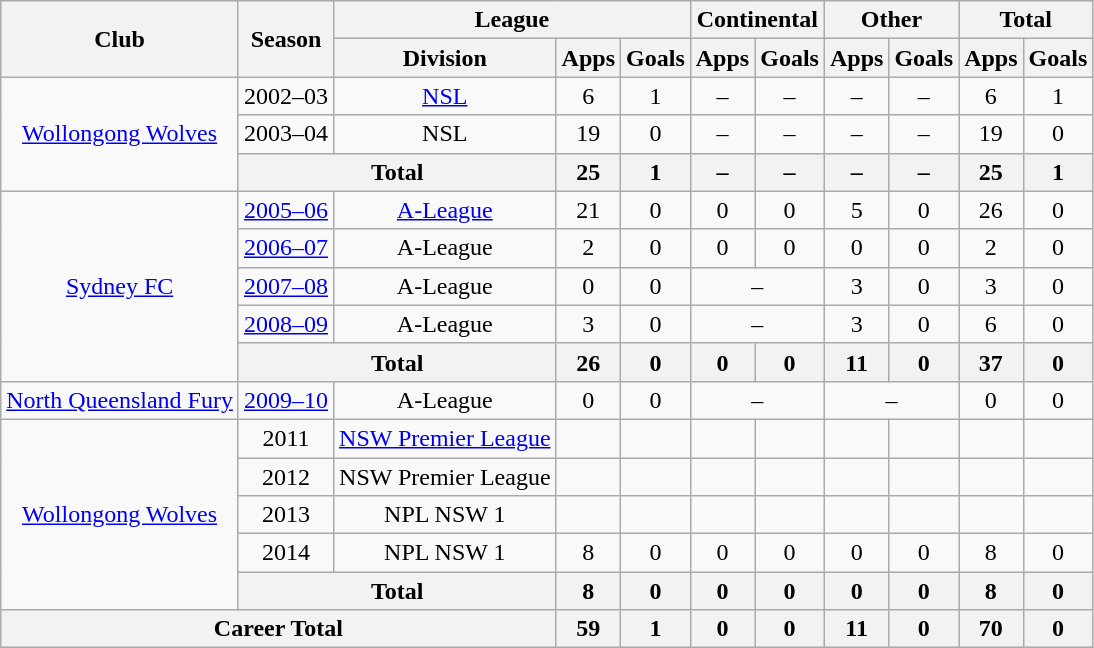<table class="wikitable" border="1" style="font-size:100%; text-align: center;">
<tr>
<th rowspan="2">Club</th>
<th rowspan="2">Season</th>
<th colspan="3">League</th>
<th colspan="2">Continental</th>
<th colspan="2">Other</th>
<th colspan="2">Total</th>
</tr>
<tr>
<th>Division</th>
<th>Apps</th>
<th>Goals</th>
<th>Apps</th>
<th>Goals</th>
<th>Apps</th>
<th>Goals</th>
<th>Apps</th>
<th>Goals</th>
</tr>
<tr>
<td rowspan=3><a href='#'>Wollongong Wolves</a></td>
<td>2002–03</td>
<td><a href='#'>NSL</a></td>
<td>6</td>
<td>1</td>
<td>–</td>
<td>–</td>
<td>–</td>
<td>–</td>
<td>6</td>
<td>1</td>
</tr>
<tr>
<td>2003–04</td>
<td>NSL</td>
<td>19</td>
<td>0</td>
<td>–</td>
<td>–</td>
<td>–</td>
<td>–</td>
<td>19</td>
<td>0</td>
</tr>
<tr>
<th colspan=2>Total</th>
<th>25</th>
<th>1</th>
<th>–</th>
<th>–</th>
<th>–</th>
<th>–</th>
<th>25</th>
<th>1</th>
</tr>
<tr>
<td rowspan=5><a href='#'>Sydney FC</a></td>
<td><a href='#'>2005–06</a></td>
<td><a href='#'>A-League</a></td>
<td>21</td>
<td>0</td>
<td>0</td>
<td>0</td>
<td>5</td>
<td>0</td>
<td>26</td>
<td>0</td>
</tr>
<tr>
<td><a href='#'>2006–07</a></td>
<td>A-League</td>
<td>2</td>
<td>0</td>
<td>0</td>
<td>0</td>
<td>0</td>
<td>0</td>
<td>2</td>
<td>0</td>
</tr>
<tr>
<td><a href='#'>2007–08</a></td>
<td>A-League</td>
<td>0</td>
<td>0</td>
<td colspan=2>–</td>
<td>3</td>
<td>0</td>
<td>3</td>
<td>0</td>
</tr>
<tr>
<td><a href='#'>2008–09</a></td>
<td>A-League</td>
<td>3</td>
<td>0</td>
<td colspan=2>–</td>
<td>3</td>
<td>0</td>
<td>6</td>
<td>0</td>
</tr>
<tr>
<th colspan=2>Total</th>
<th>26</th>
<th>0</th>
<th>0</th>
<th>0</th>
<th>11</th>
<th>0</th>
<th>37</th>
<th>0</th>
</tr>
<tr>
<td><a href='#'>North Queensland Fury</a></td>
<td><a href='#'>2009–10</a></td>
<td>A-League</td>
<td>0</td>
<td>0</td>
<td colspan=2>–</td>
<td colspan=2>–</td>
<td>0</td>
<td>0</td>
</tr>
<tr>
<td rowspan=5><a href='#'>Wollongong Wolves</a></td>
<td>2011</td>
<td><a href='#'>NSW Premier League</a></td>
<td></td>
<td></td>
<td></td>
<td></td>
<td></td>
<td></td>
<td></td>
<td></td>
</tr>
<tr>
<td>2012</td>
<td>NSW Premier League</td>
<td></td>
<td></td>
<td></td>
<td></td>
<td></td>
<td></td>
<td></td>
<td></td>
</tr>
<tr>
<td>2013</td>
<td>NPL NSW 1</td>
<td></td>
<td></td>
<td></td>
<td></td>
<td></td>
<td></td>
<td></td>
<td></td>
</tr>
<tr>
<td>2014</td>
<td>NPL NSW 1</td>
<td>8</td>
<td>0</td>
<td>0</td>
<td>0</td>
<td>0</td>
<td>0</td>
<td>8</td>
<td>0</td>
</tr>
<tr>
<th colspan=2>Total</th>
<th>8</th>
<th>0</th>
<th>0</th>
<th>0</th>
<th>0</th>
<th>0</th>
<th>8</th>
<th>0</th>
</tr>
<tr>
<th colspan=3>Career Total</th>
<th>59</th>
<th>1</th>
<th>0</th>
<th>0</th>
<th>11</th>
<th>0</th>
<th>70</th>
<th>0</th>
</tr>
</table>
